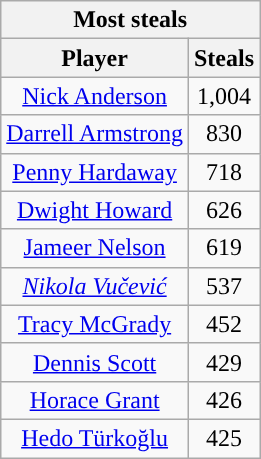<table class="wikitable sortable" style="text-align:center">
<tr>
<th colspan="2" style="text-align:center; ">Most steals</th>
</tr>
<tr>
<th style="text-align:center; ">Player</th>
<th style="text-align:center; ">Steals</th>
</tr>
<tr>
<td><a href='#'>Nick Anderson</a></td>
<td>1,004</td>
</tr>
<tr>
<td><a href='#'>Darrell Armstrong</a></td>
<td>830</td>
</tr>
<tr>
<td><a href='#'>Penny Hardaway</a></td>
<td>718</td>
</tr>
<tr>
<td><a href='#'>Dwight Howard</a></td>
<td>626</td>
</tr>
<tr>
<td><a href='#'>Jameer Nelson</a></td>
<td>619</td>
</tr>
<tr>
<td><em><a href='#'>Nikola Vučević</a></em></td>
<td>537</td>
</tr>
<tr>
<td><a href='#'>Tracy McGrady</a></td>
<td>452</td>
</tr>
<tr>
<td><a href='#'>Dennis Scott</a></td>
<td>429</td>
</tr>
<tr>
<td><a href='#'>Horace Grant</a></td>
<td>426</td>
</tr>
<tr>
<td><a href='#'>Hedo Türkoğlu</a></td>
<td>425</td>
</tr>
</table>
